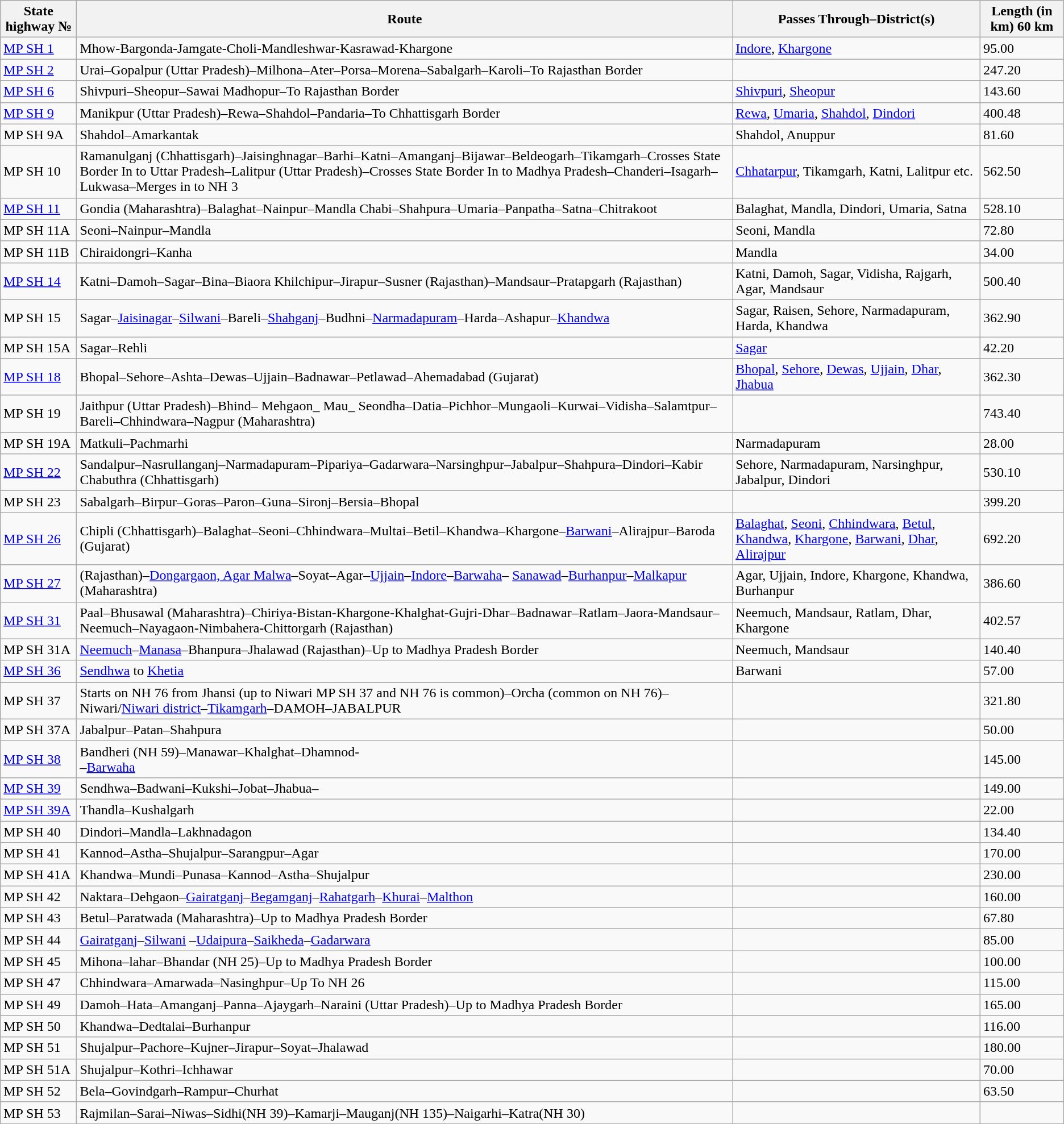<table class="wikitable sortable">
<tr>
<th>State highway №</th>
<th>Route</th>
<th>Passes Through–District(s)</th>
<th>Length (in km) 60 km</th>
</tr>
<tr>
<td><a href='#'>MP SH 1</a></td>
<td>Mhow-Bargonda-Jamgate-Choli-Mandleshwar-Kasrawad-Khargone</td>
<td><a href='#'>Indore</a>, <a href='#'>Khargone</a></td>
<td>95.00</td>
</tr>
<tr>
<td><a href='#'>MP SH 2</a></td>
<td>Urai–Gopalpur (Uttar Pradesh)–Milhona–Ater–Porsa–Morena–Sabalgarh–Karoli–To Rajasthan Border</td>
<td></td>
<td>247.20</td>
</tr>
<tr>
<td><a href='#'>MP SH 6</a></td>
<td>Shivpuri–Sheopur–Sawai Madhopur–To Rajasthan Border</td>
<td><a href='#'>Shivpuri</a>, <a href='#'>Sheopur</a></td>
<td>143.60</td>
</tr>
<tr>
<td><a href='#'>MP SH 9</a></td>
<td>Manikpur (Uttar Pradesh)–Rewa–Shahdol–Pandaria–To Chhattisgarh Border</td>
<td><a href='#'>Rewa</a>, <a href='#'>Umaria</a>, <a href='#'>Shahdol</a>, <a href='#'>Dindori</a></td>
<td>400.48</td>
</tr>
<tr>
<td Madhya Pradesh State Highway 9 A>MP SH 9A</td>
<td>Shahdol–Amarkantak</td>
<td>Shahdol, Anuppur</td>
<td>81.60</td>
</tr>
<tr>
<td Madhya Pradesh State Highway 10>MP SH 10</td>
<td>Ramanulganj (Chhattisgarh)–Jaisinghnagar–Barhi–Katni–Amanganj–Bijawar–Beldeogarh–Tikamgarh–Crosses State Border In to Uttar Pradesh–Lalitpur (Uttar Pradesh)–Crosses State Border In to Madhya Pradesh–Chanderi–Isagarh–Lukwasa–Merges in to NH 3</td>
<td><a href='#'>Chhatarpur</a>, Tikamgarh, Katni, Lalitpur etc.</td>
<td>562.50</td>
</tr>
<tr>
<td><a href='#'>MP SH 11</a></td>
<td>Gondia (Maharashtra)–Balaghat–Nainpur–Mandla Chabi–Shahpura–Umaria–Panpatha–Satna–Chitrakoot</td>
<td>Balaghat, Mandla, Dindori, Umaria, Satna</td>
<td>528.10</td>
</tr>
<tr>
<td Madhya Pradesh State Highway 11 A>MP SH 11A</td>
<td>Seoni–Nainpur–Mandla</td>
<td>Seoni, Mandla</td>
<td>72.80</td>
</tr>
<tr>
<td Madhya Pradesh State Highway 11 B>MP SH 11B</td>
<td>Chiraidongri–Kanha</td>
<td>Mandla</td>
<td>34.00</td>
</tr>
<tr>
<td><a href='#'>MP SH 14</a></td>
<td>Katni–Damoh–Sagar–Bina–Biaora Khilchipur–Jirapur–Susner (Rajasthan)–Mandsaur–Pratapgarh (Rajasthan)</td>
<td>Katni, Damoh, Sagar, Vidisha, Rajgarh, Agar, Mandsaur</td>
<td>500.40</td>
</tr>
<tr>
<td Madhya Pradesh State Highway 15>MP SH 15</td>
<td>Sagar–<a href='#'>Jaisinagar</a>–<a href='#'>Silwani</a>–Bareli–<a href='#'>Shahganj</a>–Budhni–<a href='#'>Narmadapuram</a>–Harda–Ashapur–<a href='#'>Khandwa</a></td>
<td>Sagar, Raisen, Sehore, Narmadapuram, Harda, Khandwa</td>
<td>362.90</td>
</tr>
<tr>
<td Madhya Pradesh State Highway 15 A>MP SH 15A</td>
<td>Sagar–Rehli</td>
<td><a href='#'>Sagar</a></td>
<td>42.20</td>
</tr>
<tr>
<td><a href='#'>MP SH 18</a></td>
<td>Bhopal–Sehore–Ashta–Dewas–Ujjain–Badnawar–Petlawad–Ahemadabad (Gujarat)</td>
<td><a href='#'>Bhopal</a>, <a href='#'>Sehore</a>, <a href='#'>Dewas</a>, <a href='#'>Ujjain</a>, <a href='#'>Dhar</a>, <a href='#'>Jhabua</a></td>
<td>362.30</td>
</tr>
<tr>
<td Madhya Pradesh State Highway 19>MP SH 19</td>
<td>Jaithpur (Uttar Pradesh)–Bhind– Mehgaon_ Mau_ Seondha–Datia–Pichhor–Mungaoli–Kurwai–Vidisha–Salamtpur–Bareli–Chhindwara–Nagpur (Maharashtra)</td>
<td></td>
<td>743.40</td>
</tr>
<tr>
<td Madhya Pradesh State Highway 19 A>MP SH 19A</td>
<td>Matkuli–Pachmarhi</td>
<td>Narmadapuram</td>
<td>28.00</td>
</tr>
<tr>
<td><a href='#'>MP SH 22</a></td>
<td>Sandalpur–Nasrullanganj–Narmadapuram–Pipariya–Gadarwara–Narsinghpur–Jabalpur–Shahpura–Dindori–Kabir Chabuthra (Chhattisgarh)</td>
<td>Sehore, Narmadapuram, Narsinghpur, Jabalpur, Dindori</td>
<td>530.10</td>
</tr>
<tr>
<td Madhya Pradesh State Highway 23>MP SH 23</td>
<td>Sabalgarh–Birpur–Goras–Paron–Guna–Sironj–Bersia–Bhopal</td>
<td></td>
<td>399.20</td>
</tr>
<tr>
<td><a href='#'>MP SH 26</a></td>
<td>Chipli (Chhattisgarh)–Balaghat–Seoni–Chhindwara–Multai–Betil–Khandwa–Khargone–<a href='#'>Barwani</a>–Alirajpur–Baroda (Gujarat)</td>
<td><a href='#'>Balaghat</a>, <a href='#'>Seoni</a>, <a href='#'>Chhindwara</a>, <a href='#'>Betul</a>, <a href='#'>Khandwa</a>, <a href='#'>Khargone</a>, <a href='#'>Barwani</a>, <a href='#'>Dhar</a>, <a href='#'>Alirajpur</a></td>
<td>692.20</td>
</tr>
<tr>
<td><a href='#'>MP SH 27</a></td>
<td>(Rajasthan)–<a href='#'>Dongargaon, Agar Malwa</a>–Soyat–Agar–<a href='#'>Ujjain</a>–<a href='#'>Indore</a>–<a href='#'>Barwaha</a>– <a href='#'>Sanawad</a>–<a href='#'>Burhanpur</a>–<a href='#'>Malkapur</a> (Maharashtra)</td>
<td>Agar, Ujjain, Indore, Khargone, Khandwa, Burhanpur</td>
<td>386.60</td>
</tr>
<tr>
<td><a href='#'>MP SH 31</a></td>
<td>Paal–Bhusawal (Maharashtra)–Chiriya-Bistan-Khargone-Khalghat-Gujri-Dhar–Badnawar–Ratlam–Jaora-Mandsaur–Neemuch–Nayagaon-Nimbahera-Chittorgarh (Rajasthan)</td>
<td>Neemuch, Mandsaur, Ratlam, Dhar, Khargone</td>
<td>402.57</td>
</tr>
<tr>
<td Madhya Pradesh State Highway 31 A>MP SH 31A</td>
<td><a href='#'>Neemuch</a>–<a href='#'>Manasa</a>–Bhanpura–Jhalawad (Rajasthan)–Up to Madhya Pradesh Border</td>
<td>Neemuch, Mandsaur</td>
<td>140.40</td>
</tr>
<tr>
<td><a href='#'>MP SH 36</a></td>
<td><a href='#'>Sendhwa</a> to <a href='#'>Khetia</a></td>
<td>Barwani</td>
<td>57.00</td>
</tr>
<tr>
</tr>
<tr>
<td Madhya Pradesh State Highway 37>MP SH 37</td>
<td>Starts on NH 76 from Jhansi (up to Niwari MP SH 37 and NH 76 is common)–Orcha (common on NH 76)–Niwari/<a href='#'>Niwari district</a>–<a href='#'>Tikamgarh</a>–DAMOH–JABALPUR</td>
<td></td>
<td>321.80</td>
</tr>
<tr>
<td Madhya Pradesh State Highway 37 A>MP SH 37A</td>
<td>Jabalpur–Patan–Shahpura</td>
<td></td>
<td>50.00</td>
</tr>
<tr>
<td><a href='#'>MP SH 38</a></td>
<td>Bandheri (NH 59)–Manawar–Khalghat–Dhamnod-<br>–<a href='#'>Barwaha</a></td>
<td></td>
<td>145.00</td>
</tr>
<tr>
<td><a href='#'>MP SH 39</a></td>
<td>Sendhwa–Badwani–Kukshi–Jobat–Jhabua–</td>
<td></td>
<td>149.00</td>
</tr>
<tr>
<td><a href='#'>MP SH 39A</a></td>
<td>Thandla–Kushalgarh</td>
<td></td>
<td>22.00</td>
</tr>
<tr>
<td Madhya Pradesh State Highway 40>MP SH 40</td>
<td>Dindori–Mandla–Lakhnadagon</td>
<td></td>
<td>134.40</td>
</tr>
<tr>
<td Madhya Pradesh State Highway 41>MP SH 41</td>
<td>Kannod–Astha–Shujalpur–Sarangpur–Agar</td>
<td></td>
<td>170.00</td>
</tr>
<tr>
<td Madhya Pradesh State Highway 41A>MP SH 41A</td>
<td>Khandwa–Mundi–Punasa–Kannod–Astha–Shujalpur</td>
<td></td>
<td>230.00</td>
</tr>
<tr>
<td Madhya Pradesh State Highway 42>MP SH 42</td>
<td>Naktara–Dehgaon–<a href='#'>Gairatganj</a>–<a href='#'>Begamganj</a>–<a href='#'>Rahatgarh</a>–<a href='#'>Khurai</a>–<a href='#'>Malthon</a></td>
<td></td>
<td>160.00</td>
</tr>
<tr>
<td Madhya Pradesh State Highway 43>MP SH 43</td>
<td>Betul–Paratwada (Maharashtra)–Up to Madhya Pradesh Border</td>
<td></td>
<td>67.80</td>
</tr>
<tr>
<td Madhya Pradesh State Highway 44>MP SH 44</td>
<td><a href='#'>Gairatganj</a>–<a href='#'>Silwani</a> –<a href='#'>Udaipura</a>–<a href='#'>Saikheda</a>–<a href='#'>Gadarwara</a></td>
<td></td>
<td>85.00</td>
</tr>
<tr>
<td Madhya Pradesh State Highway 45>MP SH 45</td>
<td>Mihona–lahar–Bhandar (NH 25)–Up to Madhya Pradesh Border</td>
<td></td>
<td>100.00</td>
</tr>
<tr>
<td Madhya Pradesh State Highway 47>MP SH 47</td>
<td>Chhindwara–Amarwada–Nasinghpur–Up To NH 26</td>
<td></td>
<td>115.00</td>
</tr>
<tr>
<td Madhya Pradesh State Highway 49>MP SH 49</td>
<td>Damoh–Hata–Amanganj–Panna–Ajaygarh–Naraini (Uttar Pradesh)–Up to Madhya Pradesh Border</td>
<td></td>
<td>165.00</td>
</tr>
<tr>
<td Madhya Pradesh State Highway 50>MP SH 50</td>
<td>Khandwa–Dedtalai–Burhanpur</td>
<td></td>
<td>116.00</td>
</tr>
<tr>
<td Madhya Pradesh State Highway 51>MP SH 51</td>
<td>Shujalpur–Pachore–Kujner–Jirapur–Soyat–Jhalawad</td>
<td></td>
<td>180.00</td>
</tr>
<tr>
<td Madhya Pradesh State Highway 51A>MP SH 51A</td>
<td>Shujalpur–Kothri–Ichhawar</td>
<td></td>
<td>70.00</td>
</tr>
<tr>
<td Madhya Pradesh State Highway 52>MP SH 52</td>
<td>Bela–Govindgarh–Rampur–Churhat</td>
<td></td>
<td>63.50</td>
</tr>
<tr>
<td Madhya Pradesh State Highway>MP SH 53</td>
<td>Rajmilan–Sarai–Niwas–Sidhi(NH 39)–Kamarji–Mauganj(NH 135)–Naigarhi–Katra(NH 30)</td>
<td></td>
</tr>
<tr ->
</tr>
<tr>
</tr>
</table>
